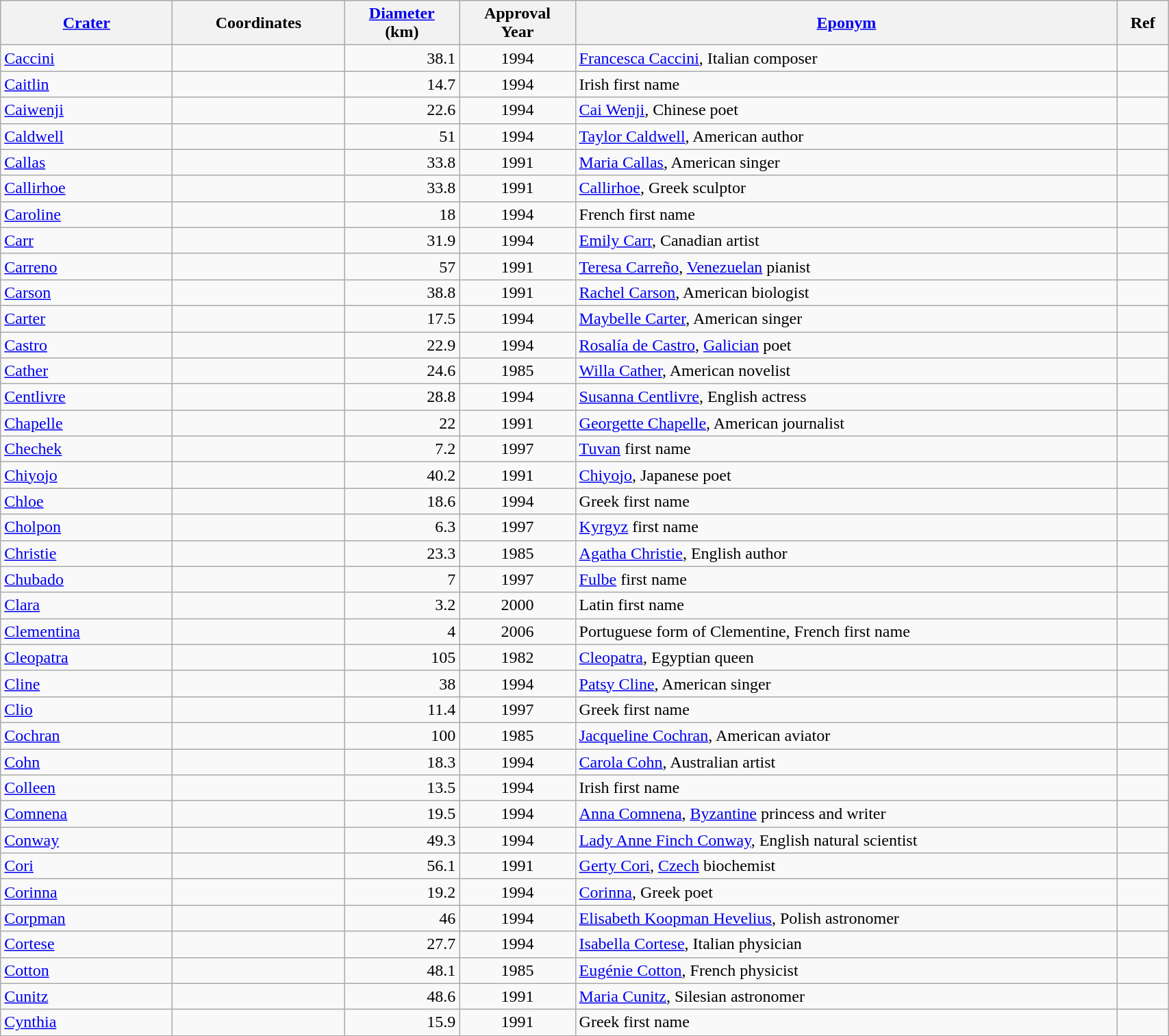<table class="wikitable sortable" style="min-width: 90%">
<tr>
<th style="width:10em"><a href='#'>Crater</a></th>
<th style="width:10em">Coordinates</th>
<th><a href='#'>Diameter</a><br>(km)</th>
<th>Approval<br>Year</th>
<th class="unsortable"><a href='#'>Eponym</a></th>
<th class="unsortable">Ref</th>
</tr>
<tr id="Caccini">
<td><a href='#'>Caccini</a></td>
<td></td>
<td align=right>38.1</td>
<td align=center>1994</td>
<td><a href='#'>Francesca Caccini</a>, Italian composer</td>
<td></td>
</tr>
<tr id="Caitlin">
<td><a href='#'>Caitlin</a></td>
<td></td>
<td align=right>14.7</td>
<td align=center>1994</td>
<td>Irish first name</td>
<td></td>
</tr>
<tr id="Caiwenji">
<td><a href='#'>Caiwenji</a></td>
<td></td>
<td align=right>22.6</td>
<td align=center>1994</td>
<td><a href='#'>Cai Wenji</a>, Chinese poet</td>
<td></td>
</tr>
<tr id="Caldwell">
<td><a href='#'>Caldwell</a></td>
<td></td>
<td align=right>51</td>
<td align=center>1994</td>
<td><a href='#'>Taylor Caldwell</a>, American author</td>
<td></td>
</tr>
<tr id="Callas">
<td><a href='#'>Callas</a></td>
<td></td>
<td align=right>33.8</td>
<td align=center>1991</td>
<td><a href='#'>Maria Callas</a>, American singer</td>
<td></td>
</tr>
<tr id="Callirhoe">
<td><a href='#'>Callirhoe</a></td>
<td></td>
<td align=right>33.8</td>
<td align=center>1991</td>
<td><a href='#'>Callirhoe</a>, Greek sculptor</td>
<td></td>
</tr>
<tr id="Caroline">
<td><a href='#'>Caroline</a></td>
<td></td>
<td align=right>18</td>
<td align=center>1994</td>
<td>French first name</td>
<td></td>
</tr>
<tr id="Carr">
<td><a href='#'>Carr</a></td>
<td></td>
<td align=right>31.9</td>
<td align=center>1994</td>
<td><a href='#'>Emily Carr</a>, Canadian artist</td>
<td></td>
</tr>
<tr id="Carreno">
<td><a href='#'>Carreno</a></td>
<td></td>
<td align=right>57</td>
<td align=center>1991</td>
<td><a href='#'>Teresa Carreño</a>, <a href='#'>Venezuelan</a> pianist</td>
<td></td>
</tr>
<tr id="Carson">
<td><a href='#'>Carson</a></td>
<td></td>
<td align=right>38.8</td>
<td align=center>1991</td>
<td><a href='#'>Rachel Carson</a>, American biologist</td>
<td></td>
</tr>
<tr id="Carter">
<td><a href='#'>Carter</a></td>
<td></td>
<td align=right>17.5</td>
<td align=center>1994</td>
<td><a href='#'>Maybelle Carter</a>, American singer</td>
<td></td>
</tr>
<tr id="Castro">
<td><a href='#'>Castro</a></td>
<td></td>
<td align=right>22.9</td>
<td align=center>1994</td>
<td><a href='#'>Rosalía de Castro</a>, <a href='#'>Galician</a> poet</td>
<td></td>
</tr>
<tr id="Cather">
<td><a href='#'>Cather</a></td>
<td></td>
<td align=right>24.6</td>
<td align=center>1985</td>
<td><a href='#'>Willa Cather</a>, American novelist</td>
<td></td>
</tr>
<tr id="Centlivre">
<td><a href='#'>Centlivre</a></td>
<td></td>
<td align=right>28.8</td>
<td align=center>1994</td>
<td><a href='#'>Susanna Centlivre</a>, English actress</td>
<td></td>
</tr>
<tr id="Chapelle">
<td><a href='#'>Chapelle</a></td>
<td></td>
<td align=right>22</td>
<td align=center>1991</td>
<td><a href='#'>Georgette Chapelle</a>, American journalist</td>
<td></td>
</tr>
<tr id="Chechek">
<td><a href='#'>Chechek</a></td>
<td></td>
<td align=right>7.2</td>
<td align=center>1997</td>
<td><a href='#'>Tuvan</a> first name</td>
<td></td>
</tr>
<tr id="Chiyojo">
<td><a href='#'>Chiyojo</a></td>
<td></td>
<td align=right>40.2</td>
<td align=center>1991</td>
<td><a href='#'>Chiyojo</a>, Japanese poet</td>
<td></td>
</tr>
<tr id="Chloe">
<td><a href='#'>Chloe</a></td>
<td></td>
<td align=right>18.6</td>
<td align=center>1994</td>
<td>Greek first name</td>
<td></td>
</tr>
<tr id="Cholpon">
<td><a href='#'>Cholpon</a></td>
<td></td>
<td align=right>6.3</td>
<td align=center>1997</td>
<td><a href='#'>Kyrgyz</a> first name</td>
<td></td>
</tr>
<tr id="Christie">
<td><a href='#'>Christie</a></td>
<td></td>
<td align=right>23.3</td>
<td align=center>1985</td>
<td><a href='#'>Agatha Christie</a>, English author</td>
<td></td>
</tr>
<tr id="Chubado">
<td><a href='#'>Chubado</a></td>
<td></td>
<td align=right>7</td>
<td align=center>1997</td>
<td><a href='#'>Fulbe</a> first name</td>
<td></td>
</tr>
<tr id="Clara">
<td><a href='#'>Clara</a></td>
<td></td>
<td align=right>3.2</td>
<td align=center>2000</td>
<td>Latin first name</td>
<td></td>
</tr>
<tr id="Clementina">
<td><a href='#'>Clementina</a></td>
<td></td>
<td align=right>4</td>
<td align=center>2006</td>
<td>Portuguese form of Clementine, French first name</td>
<td></td>
</tr>
<tr id="Cleopatra">
<td><a href='#'>Cleopatra</a></td>
<td></td>
<td align=right>105</td>
<td align=center>1982</td>
<td><a href='#'>Cleopatra</a>, Egyptian queen</td>
<td></td>
</tr>
<tr id="Cline">
<td><a href='#'>Cline</a></td>
<td></td>
<td align=right>38</td>
<td align=center>1994</td>
<td><a href='#'>Patsy Cline</a>, American singer</td>
<td></td>
</tr>
<tr id="Clio">
<td><a href='#'>Clio</a></td>
<td></td>
<td align=right>11.4</td>
<td align=center>1997</td>
<td>Greek first name</td>
<td></td>
</tr>
<tr id="Cochran">
<td><a href='#'>Cochran</a></td>
<td></td>
<td align=right>100</td>
<td align=center>1985</td>
<td><a href='#'>Jacqueline Cochran</a>, American aviator</td>
<td></td>
</tr>
<tr id="Cohn">
<td><a href='#'>Cohn</a></td>
<td></td>
<td align=right>18.3</td>
<td align=center>1994</td>
<td><a href='#'>Carola Cohn</a>, Australian artist</td>
<td></td>
</tr>
<tr id="Colleen">
<td><a href='#'>Colleen</a></td>
<td></td>
<td align=right>13.5</td>
<td align=center>1994</td>
<td>Irish first name</td>
<td></td>
</tr>
<tr id="Comnena">
<td><a href='#'>Comnena</a></td>
<td></td>
<td align=right>19.5</td>
<td align=center>1994</td>
<td><a href='#'>Anna Comnena</a>, <a href='#'>Byzantine</a> princess and writer</td>
<td></td>
</tr>
<tr id="Conway">
<td><a href='#'>Conway</a></td>
<td></td>
<td align=right>49.3</td>
<td align=center>1994</td>
<td><a href='#'>Lady Anne Finch Conway</a>, English natural scientist</td>
<td></td>
</tr>
<tr id="Cori">
<td><a href='#'>Cori</a></td>
<td></td>
<td align=right>56.1</td>
<td align=center>1991</td>
<td><a href='#'>Gerty Cori</a>, <a href='#'>Czech</a> biochemist</td>
<td></td>
</tr>
<tr id="Corinna">
<td><a href='#'>Corinna</a></td>
<td></td>
<td align=right>19.2</td>
<td align=center>1994</td>
<td><a href='#'>Corinna</a>, Greek poet</td>
<td></td>
</tr>
<tr id="Corpman">
<td><a href='#'>Corpman</a></td>
<td></td>
<td align=right>46</td>
<td align=center>1994</td>
<td><a href='#'>Elisabeth Koopman Hevelius</a>, Polish astronomer</td>
<td></td>
</tr>
<tr id="Cortese">
<td><a href='#'>Cortese</a></td>
<td></td>
<td align=right>27.7</td>
<td align=center>1994</td>
<td><a href='#'>Isabella Cortese</a>, Italian physician</td>
<td></td>
</tr>
<tr id="Cotton">
<td><a href='#'>Cotton</a></td>
<td></td>
<td align=right>48.1</td>
<td align=center>1985</td>
<td><a href='#'>Eugénie Cotton</a>, French physicist</td>
<td></td>
</tr>
<tr id="Cunitz">
<td><a href='#'>Cunitz</a></td>
<td></td>
<td align=right>48.6</td>
<td align=center>1991</td>
<td><a href='#'>Maria Cunitz</a>, Silesian astronomer</td>
<td></td>
</tr>
<tr id="Cynthia">
<td><a href='#'>Cynthia</a></td>
<td></td>
<td align=right>15.9</td>
<td align=center>1991</td>
<td>Greek first name</td>
<td></td>
</tr>
</table>
